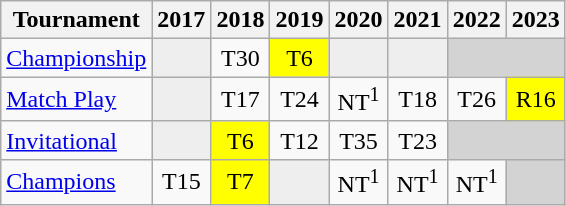<table class="wikitable" style="text-align:center;">
<tr>
<th>Tournament</th>
<th>2017</th>
<th>2018</th>
<th>2019</th>
<th>2020</th>
<th>2021</th>
<th>2022</th>
<th>2023</th>
</tr>
<tr>
<td align="left"><a href='#'>Championship</a></td>
<td style="background:#eeeeee;"></td>
<td>T30</td>
<td style="background:yellow;">T6</td>
<td style="background:#eeeeee;"></td>
<td style="background:#eeeeee;"></td>
<td colspan=2 style="background:#D3D3D3;"></td>
</tr>
<tr>
<td align="left"><a href='#'>Match Play</a></td>
<td style="background:#eeeeee;"></td>
<td>T17</td>
<td>T24</td>
<td>NT<sup>1</sup></td>
<td>T18</td>
<td>T26</td>
<td style="background:yellow;">R16</td>
</tr>
<tr>
<td align="left"><a href='#'>Invitational</a></td>
<td style="background:#eeeeee;"></td>
<td style="background:yellow;">T6</td>
<td>T12</td>
<td>T35</td>
<td>T23</td>
<td colspan=2 style="background:#D3D3D3;"></td>
</tr>
<tr>
<td align="left"><a href='#'>Champions</a></td>
<td>T15</td>
<td style="background:yellow;">T7</td>
<td style="background:#eeeeee;"></td>
<td>NT<sup>1</sup></td>
<td>NT<sup>1</sup></td>
<td>NT<sup>1</sup></td>
<td colspan=2 style="background:#D3D3D3;"></td>
</tr>
</table>
